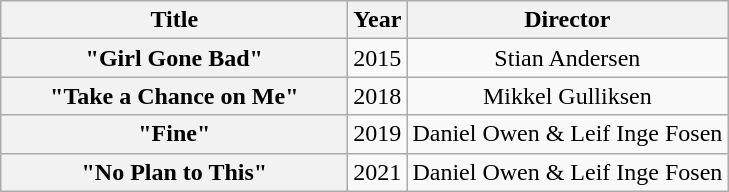<table class="wikitable plainrowheaders" style="text-align:center;">
<tr>
<th scope="col" style="width:14em;">Title</th>
<th scope="col" style="width:1em;">Year</th>
<th scope="col">Director</th>
</tr>
<tr>
<th scope="row">"Girl Gone Bad"</th>
<td>2015</td>
<td>Stian Andersen</td>
</tr>
<tr>
<th scope="row">"Take a Chance on Me"</th>
<td>2018</td>
<td>Mikkel Gulliksen</td>
</tr>
<tr>
<th scope="row">"Fine"</th>
<td>2019</td>
<td>Daniel Owen & Leif Inge Fosen</td>
</tr>
<tr>
<th scope="row">"No Plan to This"</th>
<td>2021</td>
<td>Daniel Owen & Leif Inge Fosen</td>
</tr>
</table>
